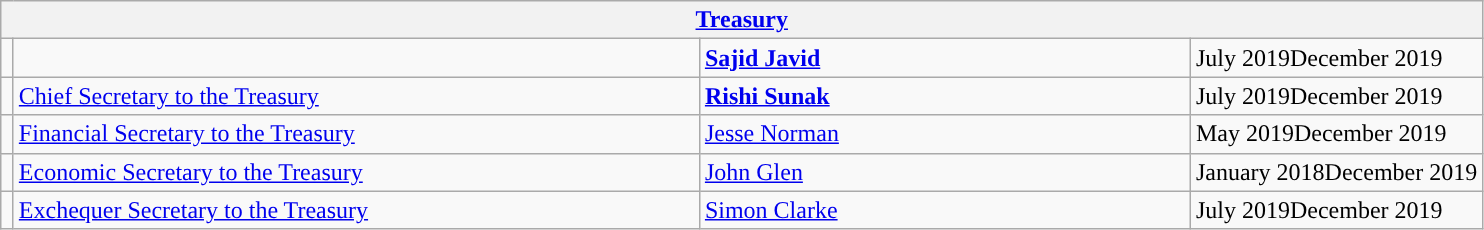<table class="wikitable">
<tr>
<th colspan="4"><a href='#'>Treasury</a></th>
</tr>
<tr>
<td style="width: 1px; background: "></td>
<td style="width: 450px;"></td>
<td style="width: 320px;"><strong><a href='#'>Sajid Javid</a></strong></td>
<td>July 2019December 2019</td>
</tr>
<tr>
<td style="width: 1px; background: "></td>
<td><a href='#'>Chief Secretary to the Treasury</a></td>
<td><strong><a href='#'>Rishi Sunak</a></strong></td>
<td>July 2019December 2019</td>
</tr>
<tr>
<td style="width: 1px; background: "></td>
<td><a href='#'>Financial Secretary to the Treasury</a></td>
<td><a href='#'>Jesse Norman</a></td>
<td>May 2019December 2019</td>
</tr>
<tr>
<td style="width: 1px; background: "></td>
<td><a href='#'>Economic Secretary to the Treasury</a></td>
<td><a href='#'>John Glen</a> </td>
<td>January 2018December 2019</td>
</tr>
<tr>
<td style="width: 1px; background: "></td>
<td><a href='#'>Exchequer Secretary to the Treasury</a></td>
<td><a href='#'>Simon Clarke</a> </td>
<td>July 2019December 2019</td>
</tr>
</table>
